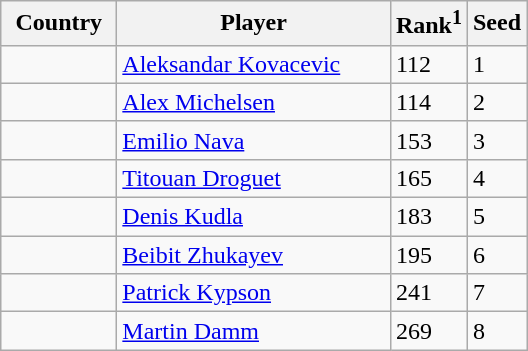<table class="sortable wikitable">
<tr>
<th width="70">Country</th>
<th width="175">Player</th>
<th>Rank<sup>1</sup></th>
<th>Seed</th>
</tr>
<tr>
<td></td>
<td><a href='#'>Aleksandar Kovacevic</a></td>
<td>112</td>
<td>1</td>
</tr>
<tr>
<td></td>
<td><a href='#'>Alex Michelsen</a></td>
<td>114</td>
<td>2</td>
</tr>
<tr>
<td></td>
<td><a href='#'>Emilio Nava</a></td>
<td>153</td>
<td>3</td>
</tr>
<tr>
<td></td>
<td><a href='#'>Titouan Droguet</a></td>
<td>165</td>
<td>4</td>
</tr>
<tr>
<td></td>
<td><a href='#'>Denis Kudla</a></td>
<td>183</td>
<td>5</td>
</tr>
<tr>
<td></td>
<td><a href='#'>Beibit Zhukayev</a></td>
<td>195</td>
<td>6</td>
</tr>
<tr>
<td></td>
<td><a href='#'>Patrick Kypson</a></td>
<td>241</td>
<td>7</td>
</tr>
<tr>
<td></td>
<td><a href='#'>Martin Damm</a></td>
<td>269</td>
<td>8</td>
</tr>
</table>
